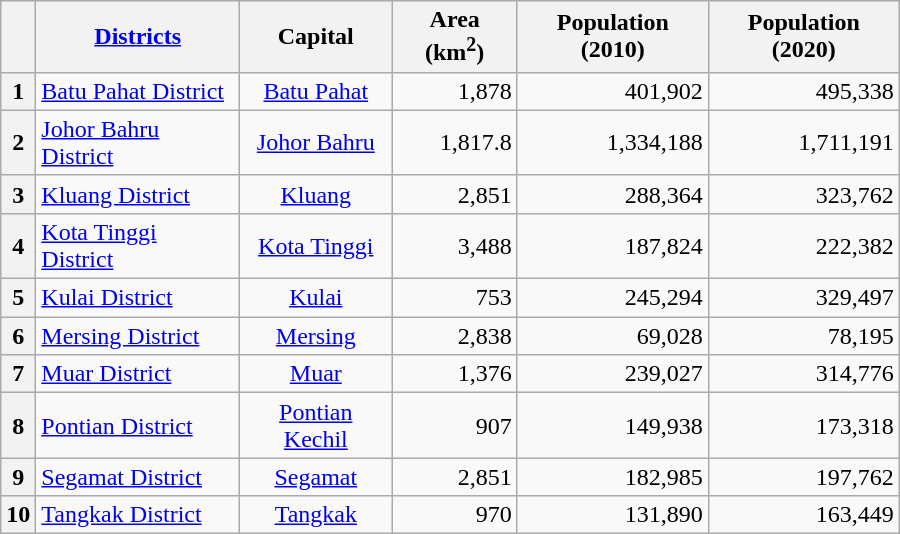<table class="wikitable" style="text-align: right; width: 600px">
<tr style="background:#efefef;">
<th></th>
<th><a href='#'>Districts</a></th>
<th>Capital</th>
<th>Area (km<sup>2</sup>)</th>
<th>Population (2010)</th>
<th>Population (2020)</th>
</tr>
<tr>
<th>1</th>
<td align="left"> <a href='#'>Batu Pahat District</a></td>
<td align="center"><a href='#'>Batu Pahat</a></td>
<td>1,878</td>
<td>401,902</td>
<td>495,338</td>
</tr>
<tr>
<th>2</th>
<td align="left"> <a href='#'>Johor Bahru District</a></td>
<td align="center"><a href='#'>Johor Bahru</a></td>
<td>1,817.8</td>
<td>1,334,188</td>
<td>1,711,191</td>
</tr>
<tr>
<th>3</th>
<td align="left"> <a href='#'>Kluang District</a></td>
<td align="center"><a href='#'>Kluang</a></td>
<td>2,851</td>
<td>288,364</td>
<td>323,762</td>
</tr>
<tr>
<th>4</th>
<td align="left"> <a href='#'>Kota Tinggi District</a></td>
<td align="center"><a href='#'>Kota Tinggi</a></td>
<td>3,488</td>
<td>187,824</td>
<td>222,382</td>
</tr>
<tr>
<th>5</th>
<td align="left"> <a href='#'>Kulai District</a></td>
<td align="center"><a href='#'>Kulai</a></td>
<td>753</td>
<td>245,294</td>
<td>329,497</td>
</tr>
<tr>
<th>6</th>
<td align="left"> <a href='#'>Mersing District</a></td>
<td align="center"><a href='#'>Mersing</a></td>
<td>2,838</td>
<td>69,028</td>
<td>78,195</td>
</tr>
<tr>
<th>7</th>
<td align="left"> <a href='#'>Muar District</a></td>
<td align="center"><a href='#'>Muar</a></td>
<td>1,376</td>
<td>239,027</td>
<td>314,776</td>
</tr>
<tr>
<th>8</th>
<td align="left"> <a href='#'>Pontian District</a></td>
<td align="center"><a href='#'>Pontian Kechil</a></td>
<td>907</td>
<td>149,938</td>
<td>173,318</td>
</tr>
<tr>
<th>9</th>
<td align="left"> <a href='#'>Segamat District</a></td>
<td align="center"><a href='#'>Segamat</a></td>
<td>2,851</td>
<td>182,985</td>
<td>197,762</td>
</tr>
<tr>
<th>10</th>
<td align="left"> <a href='#'>Tangkak District</a></td>
<td align="center"><a href='#'>Tangkak</a></td>
<td>970</td>
<td>131,890</td>
<td>163,449</td>
</tr>
</table>
